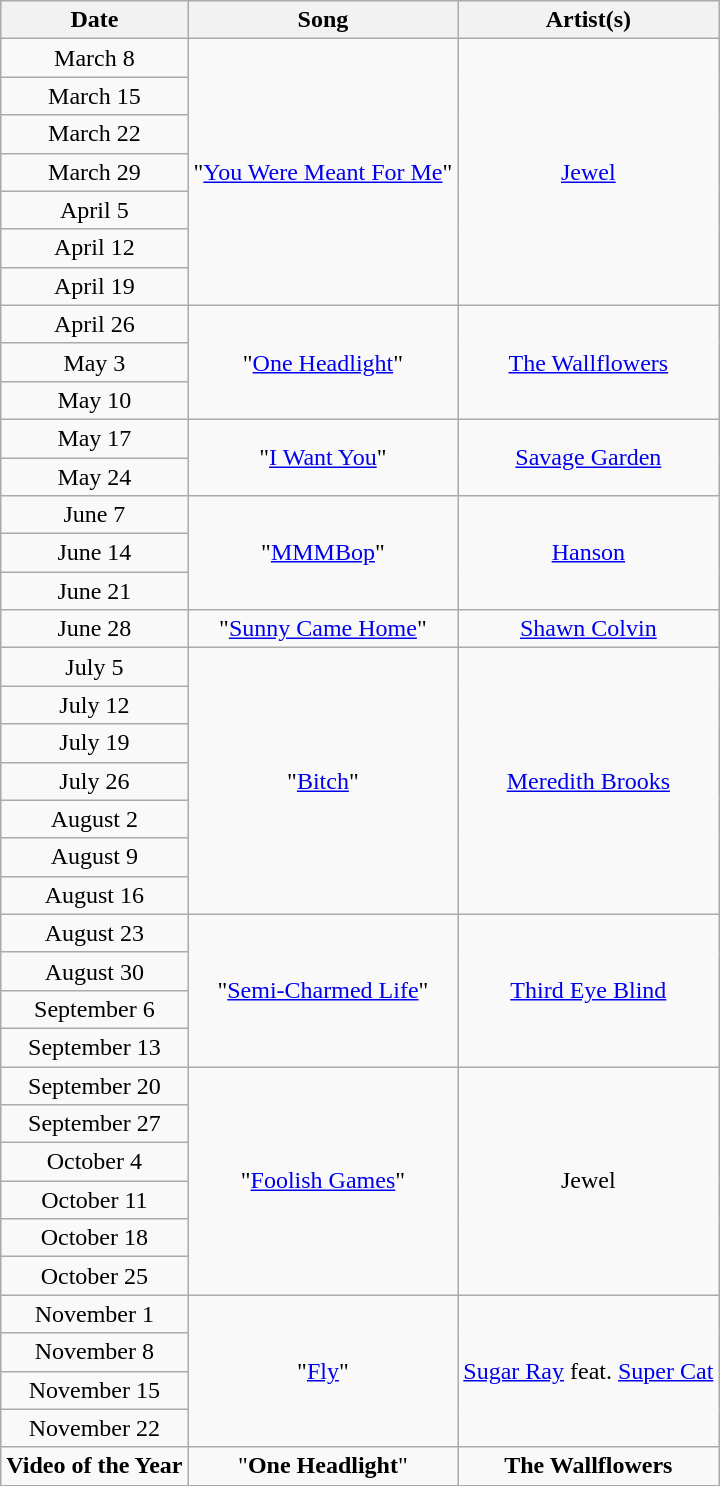<table class="wikitable collapsible collapsed" style="text-align:center;">
<tr>
<th>Date</th>
<th>Song</th>
<th>Artist(s)</th>
</tr>
<tr>
<td>March 8</td>
<td rowspan="7">"<a href='#'>You Were Meant For Me</a>"</td>
<td rowspan="7"><a href='#'>Jewel</a></td>
</tr>
<tr>
<td>March 15</td>
</tr>
<tr>
<td>March 22</td>
</tr>
<tr>
<td>March 29</td>
</tr>
<tr>
<td>April 5</td>
</tr>
<tr>
<td>April 12</td>
</tr>
<tr>
<td>April 19</td>
</tr>
<tr>
<td>April 26</td>
<td rowspan="3">"<a href='#'>One Headlight</a>"</td>
<td rowspan="3"><a href='#'>The Wallflowers</a></td>
</tr>
<tr>
<td>May 3</td>
</tr>
<tr>
<td>May 10</td>
</tr>
<tr>
<td>May 17</td>
<td rowspan="2">"<a href='#'>I Want You</a>"</td>
<td rowspan="2"><a href='#'>Savage Garden</a></td>
</tr>
<tr>
<td>May 24</td>
</tr>
<tr>
<td>June 7</td>
<td rowspan="3">"<a href='#'>MMMBop</a>"</td>
<td rowspan="3"><a href='#'>Hanson</a></td>
</tr>
<tr>
<td>June 14</td>
</tr>
<tr>
<td>June 21</td>
</tr>
<tr>
<td>June 28</td>
<td>"<a href='#'>Sunny Came Home</a>"</td>
<td><a href='#'>Shawn Colvin</a></td>
</tr>
<tr>
<td>July 5</td>
<td rowspan="7">"<a href='#'>Bitch</a>"</td>
<td rowspan="7"><a href='#'>Meredith Brooks</a></td>
</tr>
<tr>
<td>July 12</td>
</tr>
<tr>
<td>July 19</td>
</tr>
<tr>
<td>July 26</td>
</tr>
<tr>
<td>August 2</td>
</tr>
<tr>
<td>August 9</td>
</tr>
<tr>
<td>August 16</td>
</tr>
<tr>
<td>August 23</td>
<td rowspan="4">"<a href='#'>Semi-Charmed Life</a>"</td>
<td rowspan="4"><a href='#'>Third Eye Blind</a></td>
</tr>
<tr>
<td>August 30</td>
</tr>
<tr>
<td>September 6</td>
</tr>
<tr>
<td>September 13</td>
</tr>
<tr>
<td>September 20</td>
<td rowspan="6">"<a href='#'>Foolish Games</a>"</td>
<td rowspan="6">Jewel</td>
</tr>
<tr>
<td>September 27</td>
</tr>
<tr>
<td>October 4</td>
</tr>
<tr>
<td>October 11</td>
</tr>
<tr>
<td>October 18</td>
</tr>
<tr>
<td>October 25</td>
</tr>
<tr>
<td>November 1</td>
<td rowspan="4">"<a href='#'>Fly</a>"</td>
<td rowspan="4"><a href='#'>Sugar Ray</a> feat. <a href='#'>Super Cat</a></td>
</tr>
<tr>
<td>November 8</td>
</tr>
<tr>
<td>November 15</td>
</tr>
<tr>
<td>November 22</td>
</tr>
<tr>
<td><strong>Video of the Year</strong></td>
<td>"<strong>One Headlight</strong>"</td>
<td><strong>The Wallflowers</strong></td>
</tr>
</table>
